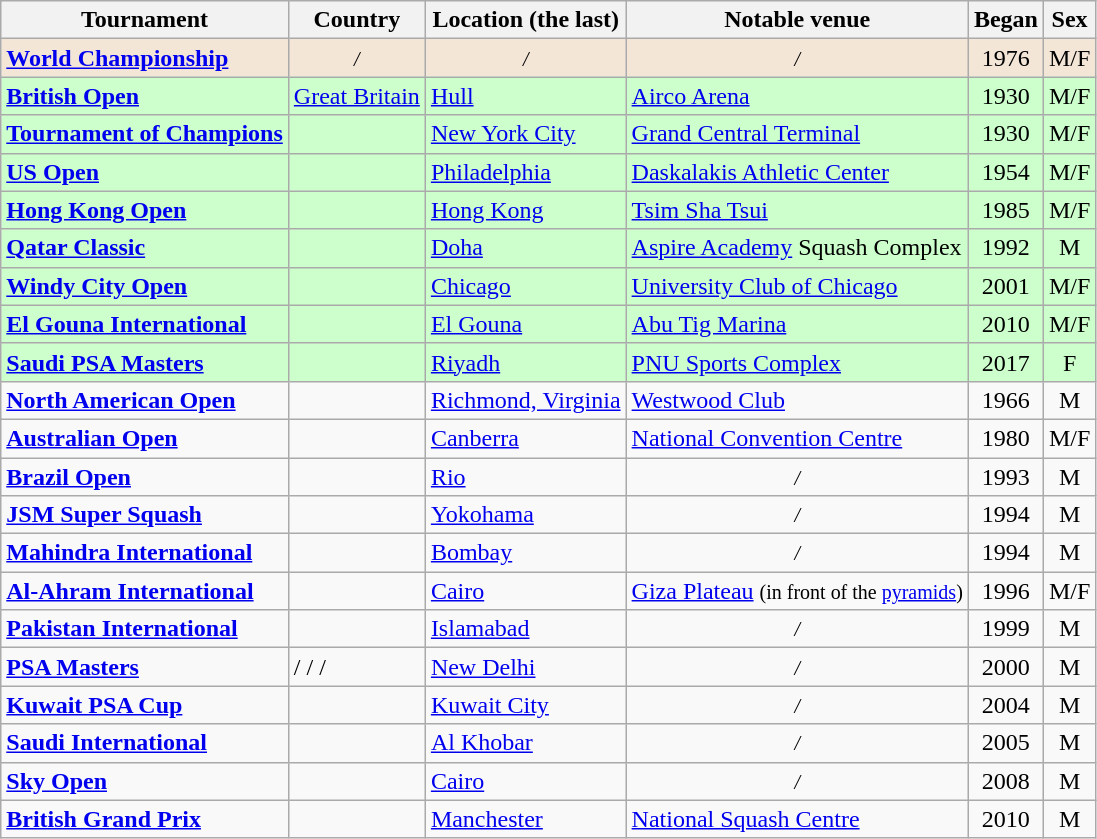<table class="wikitable sortable">
<tr>
<th>Tournament</th>
<th>Country</th>
<th>Location (the last)</th>
<th>Notable venue</th>
<th>Began</th>
<th>Sex</th>
</tr>
<tr style="background:#F3E6D7;">
<td><strong><a href='#'>World Championship</a></strong></td>
<td align=center><small><em>/</em></small></td>
<td align=center><small><em>/</em></small></td>
<td align=center><small><em>/</em></small></td>
<td align=center>1976</td>
<td align=center>M/F</td>
</tr>
<tr style="background:#cfc;">
<td><strong><a href='#'>British Open</a></strong></td>
<td> <a href='#'>Great Britain</a></td>
<td><a href='#'>Hull</a></td>
<td><a href='#'>Airco Arena</a></td>
<td align=center>1930</td>
<td align=center>M/F</td>
</tr>
<tr style="background:#cfc;">
<td><strong><a href='#'>Tournament of Champions</a></strong></td>
<td></td>
<td><a href='#'>New York City</a></td>
<td><a href='#'>Grand Central Terminal</a></td>
<td align=center>1930</td>
<td align=center>M/F</td>
</tr>
<tr style="background:#cfc;">
<td><strong><a href='#'>US Open</a></strong></td>
<td></td>
<td><a href='#'>Philadelphia</a></td>
<td><a href='#'>Daskalakis Athletic Center</a></td>
<td align=center>1954</td>
<td align=center>M/F</td>
</tr>
<tr style="background:#cfc;">
<td><strong><a href='#'>Hong Kong Open</a></strong></td>
<td></td>
<td><a href='#'>Hong Kong</a></td>
<td><a href='#'>Tsim Sha Tsui</a></td>
<td align=center>1985</td>
<td align=center>M/F</td>
</tr>
<tr style="background:#cfc;">
<td><strong><a href='#'>Qatar Classic</a></strong></td>
<td></td>
<td><a href='#'>Doha</a></td>
<td><a href='#'>Aspire Academy</a> Squash Complex</td>
<td align=center>1992</td>
<td align=center>M</td>
</tr>
<tr style="background:#cfc;">
<td><strong><a href='#'>Windy City Open</a></strong></td>
<td></td>
<td><a href='#'>Chicago</a></td>
<td><a href='#'>University Club of Chicago</a></td>
<td align=center>2001</td>
<td align=center>M/F</td>
</tr>
<tr style="background:#cfc;">
<td><strong><a href='#'>El Gouna International</a></strong></td>
<td></td>
<td><a href='#'>El Gouna</a></td>
<td><a href='#'>Abu Tig Marina</a></td>
<td align=center>2010</td>
<td align=center>M/F</td>
</tr>
<tr style="background:#cfc;">
<td><strong><a href='#'>Saudi PSA Masters</a></strong></td>
<td></td>
<td><a href='#'>Riyadh</a></td>
<td><a href='#'>PNU Sports Complex</a></td>
<td align=center>2017</td>
<td align=center>F</td>
</tr>
<tr>
<td><strong><a href='#'>North American Open</a></strong></td>
<td></td>
<td><a href='#'>Richmond, Virginia</a></td>
<td><a href='#'>Westwood Club</a></td>
<td align=center>1966</td>
<td align=center>M</td>
</tr>
<tr>
<td><strong><a href='#'>Australian Open</a></strong></td>
<td></td>
<td><a href='#'>Canberra</a></td>
<td><a href='#'>National Convention Centre</a></td>
<td align=center>1980</td>
<td align=center>M/F</td>
</tr>
<tr>
<td><strong><a href='#'>Brazil Open</a></strong></td>
<td></td>
<td><a href='#'>Rio</a></td>
<td align=center><small><em>/</em></small></td>
<td align=center>1993</td>
<td align=center>M</td>
</tr>
<tr>
<td><strong><a href='#'>JSM Super Squash</a></strong></td>
<td></td>
<td><a href='#'>Yokohama</a></td>
<td align=center><small><em>/</em></small></td>
<td align=center>1994</td>
<td align=center>M</td>
</tr>
<tr>
<td><strong><a href='#'>Mahindra International</a></strong></td>
<td></td>
<td><a href='#'>Bombay</a></td>
<td align=center><small><em>/</em></small></td>
<td align=center>1994</td>
<td align=center>M</td>
</tr>
<tr>
<td><strong><a href='#'>Al-Ahram International</a></strong></td>
<td></td>
<td><a href='#'>Cairo</a></td>
<td><a href='#'>Giza Plateau</a> <small>(in front of the <a href='#'>pyramids</a>)</small></td>
<td align=center>1996</td>
<td align=center>M/F</td>
</tr>
<tr>
<td><strong><a href='#'>Pakistan International</a></strong></td>
<td></td>
<td><a href='#'>Islamabad</a></td>
<td align=center><small><em>/</em></small></td>
<td align=center>1999</td>
<td align=center>M</td>
</tr>
<tr>
<td><strong><a href='#'>PSA Masters</a></strong></td>
<td> /  /  / </td>
<td><a href='#'>New Delhi</a></td>
<td align=center><small><em>/</em></small></td>
<td align=center>2000</td>
<td align=center>M</td>
</tr>
<tr>
<td><strong><a href='#'>Kuwait PSA Cup</a></strong></td>
<td></td>
<td><a href='#'>Kuwait City</a></td>
<td align=center><small><em>/</em></small></td>
<td align=center>2004</td>
<td align=center>M</td>
</tr>
<tr>
<td><strong><a href='#'>Saudi International</a></strong></td>
<td></td>
<td><a href='#'>Al Khobar</a></td>
<td align=center><small><em>/</em></small></td>
<td align=center>2005</td>
<td align=center>M</td>
</tr>
<tr>
<td><strong><a href='#'>Sky Open</a></strong></td>
<td></td>
<td><a href='#'>Cairo</a></td>
<td align=center><small><em>/</em></small></td>
<td align=center>2008</td>
<td align=center>M</td>
</tr>
<tr>
<td><strong><a href='#'>British Grand Prix</a></strong></td>
<td></td>
<td><a href='#'>Manchester</a></td>
<td><a href='#'>National Squash Centre</a></td>
<td align=center>2010</td>
<td align=center>M</td>
</tr>
</table>
